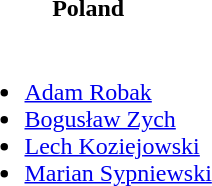<table>
<tr>
<th>Poland</th>
</tr>
<tr>
<td><br><ul><li><a href='#'>Adam Robak</a></li><li><a href='#'>Bogusław Zych</a></li><li><a href='#'>Lech Koziejowski</a></li><li><a href='#'>Marian Sypniewski</a></li></ul></td>
</tr>
</table>
